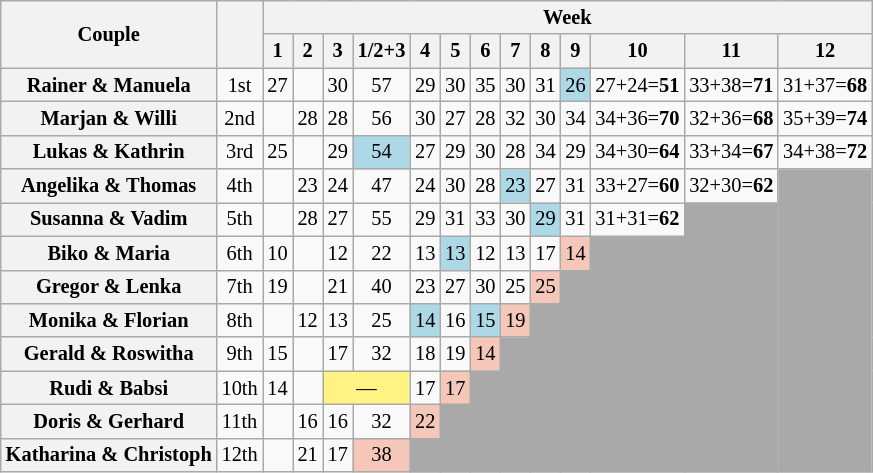<table class="wikitable sortable" style="text-align:center; font-size:85%">
<tr>
<th rowspan="2" scope="col" style="text-align:center; ">Couple</th>
<th rowspan="2" scope="col" style="text-align:center; "></th>
<th colspan="13">Week</th>
</tr>
<tr>
<th scope="col">1</th>
<th scope="col">2</th>
<th scope="col">3</th>
<th scope="col">1/2+3</th>
<th scope="col">4</th>
<th scope="col">5</th>
<th scope="col">6</th>
<th scope="col">7</th>
<th scope="col">8</th>
<th scope="col">9</th>
<th scope="col">10</th>
<th scope="col">11</th>
<th scope="col">12</th>
</tr>
<tr>
<th scope="row">Rainer & Manuela</th>
<td>1st</td>
<td>27</td>
<td></td>
<td>30</td>
<td>57</td>
<td>29</td>
<td>30</td>
<td>35</td>
<td>30</td>
<td>31</td>
<td bgcolor="lightblue">26</td>
<td>27+24=<strong>51</strong></td>
<td>33+38=<strong>71</strong></td>
<td>31+37=<strong>68</strong></td>
</tr>
<tr>
<th scope="row">Marjan & Willi</th>
<td>2nd</td>
<td></td>
<td>28</td>
<td>28</td>
<td>56</td>
<td>30</td>
<td>27</td>
<td>28</td>
<td>32</td>
<td>30</td>
<td>34</td>
<td>34+36=<strong>70</strong></td>
<td>32+36=<strong>68</strong></td>
<td>35+39=<strong>74</strong></td>
</tr>
<tr>
<th scope="row">Lukas & Kathrin</th>
<td>3rd</td>
<td>25</td>
<td></td>
<td>29</td>
<td bgcolor="lightblue">54</td>
<td>27</td>
<td>29</td>
<td>30</td>
<td>28</td>
<td>34</td>
<td>29</td>
<td>34+30=<strong>64</strong></td>
<td>33+34=<strong>67</strong></td>
<td>34+38=<strong>72</strong></td>
</tr>
<tr>
<th scope="row">Angelika & Thomas</th>
<td>4th</td>
<td></td>
<td>23</td>
<td>24</td>
<td>47</td>
<td>24</td>
<td>30</td>
<td>28</td>
<td bgcolor="lightblue">23</td>
<td>27</td>
<td>31</td>
<td>33+27=<strong>60</strong></td>
<td>32+30=<strong>62</strong></td>
<td rowspan="9" bgcolor="darkgray"></td>
</tr>
<tr>
<th scope="row">Susanna & Vadim</th>
<td>5th</td>
<td></td>
<td>28</td>
<td>27</td>
<td>55</td>
<td>29</td>
<td>31</td>
<td>33</td>
<td>30</td>
<td bgcolor="lightblue">29</td>
<td>31</td>
<td>31+31=<strong>62</strong></td>
<td rowspan="8" bgcolor="darkgray"></td>
</tr>
<tr>
<th scope="row">Biko & Maria</th>
<td>6th</td>
<td>10</td>
<td></td>
<td>12</td>
<td>22</td>
<td>13</td>
<td bgcolor="lightblue">13</td>
<td>12</td>
<td>13</td>
<td>17</td>
<td bgcolor="f4c7b8">14</td>
<td rowspan="7" bgcolor="darkgray"></td>
</tr>
<tr>
<th scope="row">Gregor & Lenka</th>
<td>7th</td>
<td>19</td>
<td></td>
<td>21</td>
<td>40</td>
<td>23</td>
<td>27</td>
<td>30</td>
<td>25</td>
<td bgcolor="f4c7b8">25</td>
<td rowspan="6" bgcolor="darkgray"></td>
</tr>
<tr>
<th scope="row">Monika & Florian</th>
<td>8th</td>
<td></td>
<td>12</td>
<td>13</td>
<td>25</td>
<td bgcolor="lightblue">14</td>
<td>16</td>
<td bgcolor="lightblue">15</td>
<td bgcolor="f4c7b8">19</td>
<td rowspan="5" bgcolor="darkgray"></td>
</tr>
<tr>
<th scope="row">Gerald & Roswitha</th>
<td>9th</td>
<td>15</td>
<td></td>
<td>17</td>
<td>32</td>
<td>18</td>
<td>19</td>
<td bgcolor="f4c7b8">14</td>
<td rowspan="4" bgcolor="darkgray"></td>
</tr>
<tr>
<th scope="row">Rudi & Babsi</th>
<td>10th</td>
<td>14</td>
<td></td>
<td colspan="2" bgcolor="fff383">—</td>
<td>17</td>
<td bgcolor="f4c7b8">17</td>
<td rowspan="3" bgcolor="darkgray"></td>
</tr>
<tr>
<th scope="row">Doris & Gerhard</th>
<td>11th</td>
<td></td>
<td>16</td>
<td>16</td>
<td>32</td>
<td bgcolor="f4c7b8">22</td>
<td rowspan="2" bgcolor="darkgray"></td>
</tr>
<tr>
<th scope="row">Katharina & Christoph</th>
<td>12th</td>
<td></td>
<td>21</td>
<td>17</td>
<td bgcolor="f4c7b8">38</td>
<td bgcolor="darkgray"></td>
</tr>
</table>
